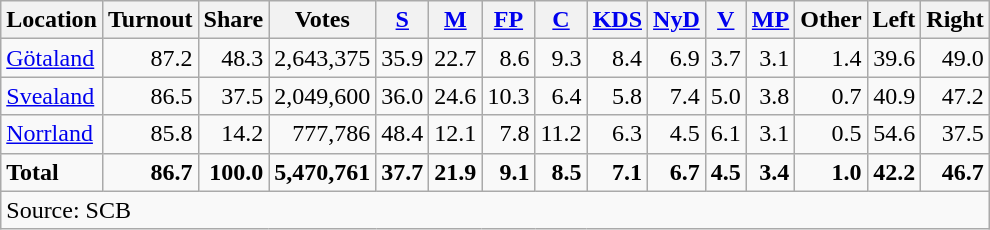<table class="wikitable sortable" style=text-align:right>
<tr>
<th>Location</th>
<th>Turnout</th>
<th>Share</th>
<th>Votes</th>
<th><a href='#'>S</a></th>
<th><a href='#'>M</a></th>
<th><a href='#'>FP</a></th>
<th><a href='#'>C</a></th>
<th><a href='#'>KDS</a></th>
<th><a href='#'>NyD</a></th>
<th><a href='#'>V</a></th>
<th><a href='#'>MP</a></th>
<th>Other</th>
<th>Left</th>
<th>Right</th>
</tr>
<tr>
<td align=left><a href='#'>Götaland</a></td>
<td>87.2</td>
<td>48.3</td>
<td>2,643,375</td>
<td>35.9</td>
<td>22.7</td>
<td>8.6</td>
<td>9.3</td>
<td>8.4</td>
<td>6.9</td>
<td>3.7</td>
<td>3.1</td>
<td>1.4</td>
<td>39.6</td>
<td>49.0</td>
</tr>
<tr>
<td align=left><a href='#'>Svealand</a></td>
<td>86.5</td>
<td>37.5</td>
<td>2,049,600</td>
<td>36.0</td>
<td>24.6</td>
<td>10.3</td>
<td>6.4</td>
<td>5.8</td>
<td>7.4</td>
<td>5.0</td>
<td>3.8</td>
<td>0.7</td>
<td>40.9</td>
<td>47.2</td>
</tr>
<tr>
<td align=left><a href='#'>Norrland</a></td>
<td>85.8</td>
<td>14.2</td>
<td>777,786</td>
<td>48.4</td>
<td>12.1</td>
<td>7.8</td>
<td>11.2</td>
<td>6.3</td>
<td>4.5</td>
<td>6.1</td>
<td>3.1</td>
<td>0.5</td>
<td>54.6</td>
<td>37.5</td>
</tr>
<tr>
<td align=left><strong>Total</strong></td>
<td><strong>86.7</strong></td>
<td><strong>100.0</strong></td>
<td><strong>5,470,761</strong></td>
<td><strong>37.7</strong></td>
<td><strong>21.9</strong></td>
<td><strong>9.1</strong></td>
<td><strong>8.5</strong></td>
<td><strong>7.1</strong></td>
<td><strong>6.7</strong></td>
<td><strong>4.5</strong></td>
<td><strong>3.4</strong></td>
<td><strong>1.0</strong></td>
<td><strong>42.2</strong></td>
<td><strong>46.7</strong></td>
</tr>
<tr>
<td align=left colspan=15>Source: SCB </td>
</tr>
</table>
